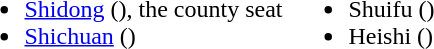<table>
<tr>
<td valign="top"><br><ul><li><a href='#'>Shidong</a> (), the county seat</li><li><a href='#'>Shichuan</a> ()</li></ul></td>
<td valign="top"><br><ul><li>Shuifu ()</li><li>Heishi ()</li></ul></td>
</tr>
</table>
